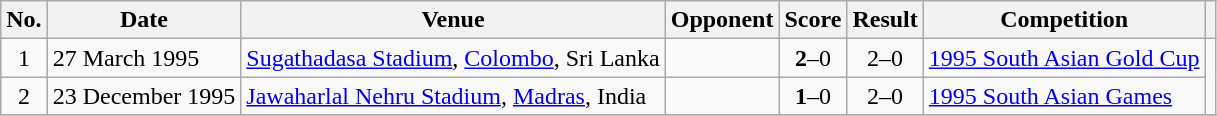<table class="wikitable plainrowheaders sortable">
<tr>
<th scope="col">No.</th>
<th scope="col">Date</th>
<th scope="col">Venue</th>
<th scope="col">Opponent</th>
<th scope="col">Score</th>
<th scope="col">Result</th>
<th scope="col">Competition</th>
<th scope="col" class="unsortable"></th>
</tr>
<tr>
<td align="center">1</td>
<td>27 March 1995</td>
<td><a href='#'>Sugathadasa Stadium</a>, <a href='#'>Colombo</a>, Sri Lanka</td>
<td></td>
<td align="center"><strong>2</strong>–0</td>
<td align="center">2–0</td>
<td><a href='#'>1995 South Asian Gold Cup</a></td>
<td rowspan=2></td>
</tr>
<tr>
<td align="center">2</td>
<td>23 December 1995</td>
<td><a href='#'>Jawaharlal Nehru Stadium</a>, <a href='#'>Madras</a>, India</td>
<td></td>
<td align="center"><strong>1</strong>–0</td>
<td align="center">2–0</td>
<td><a href='#'>1995 South Asian Games</a></td>
</tr>
<tr>
</tr>
</table>
